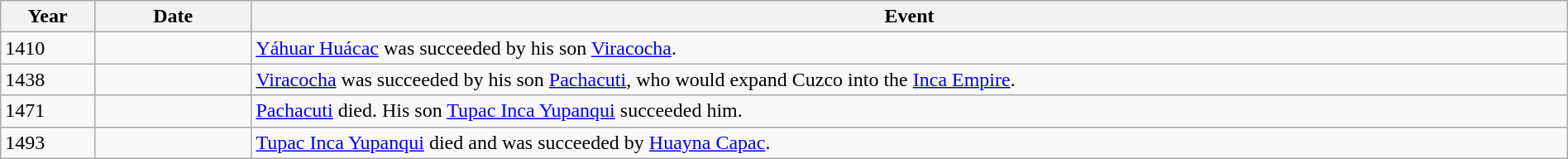<table class="wikitable" width="100%">
<tr>
<th style="width:6%">Year</th>
<th style="width:10%">Date</th>
<th>Event</th>
</tr>
<tr>
<td>1410</td>
<td></td>
<td><a href='#'>Yáhuar Huácac</a> was succeeded by his son <a href='#'>Viracocha</a>.</td>
</tr>
<tr>
<td>1438</td>
<td></td>
<td><a href='#'>Viracocha</a> was succeeded by his son <a href='#'>Pachacuti</a>, who would expand Cuzco into the <a href='#'>Inca Empire</a>.</td>
</tr>
<tr>
<td>1471</td>
<td></td>
<td><a href='#'>Pachacuti</a> died. His son <a href='#'>Tupac Inca Yupanqui</a> succeeded him.</td>
</tr>
<tr>
<td>1493</td>
<td></td>
<td><a href='#'>Tupac Inca Yupanqui</a> died and was succeeded by <a href='#'>Huayna Capac</a>.</td>
</tr>
</table>
